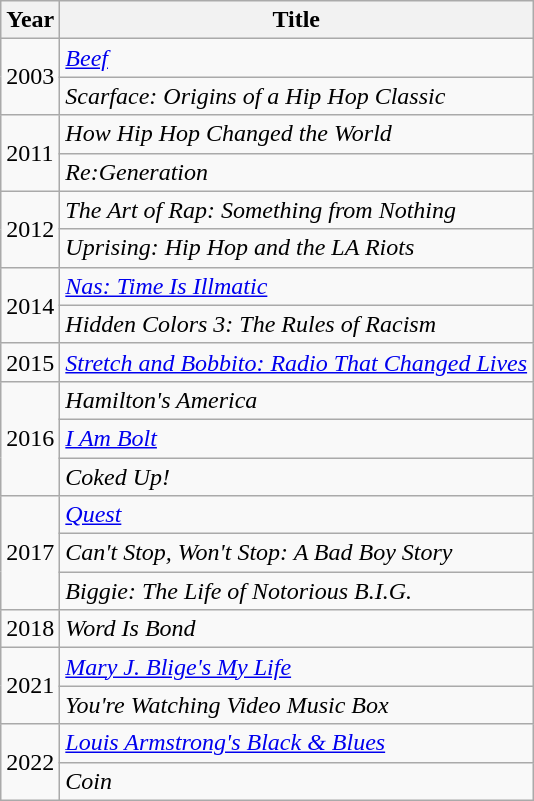<table class="wikitable sortable">
<tr>
<th>Year</th>
<th>Title</th>
</tr>
<tr>
<td rowspan=2>2003</td>
<td><em><a href='#'>Beef</a></em></td>
</tr>
<tr>
<td><em>Scarface: Origins of a Hip Hop Classic</em></td>
</tr>
<tr>
<td rowspan=2>2011</td>
<td><em>How Hip Hop Changed the World</em></td>
</tr>
<tr>
<td><em>Re:Generation</em></td>
</tr>
<tr>
<td rowspan=2>2012</td>
<td><em>The Art of Rap: Something from Nothing</em></td>
</tr>
<tr>
<td><em>Uprising: Hip Hop and the LA Riots</em></td>
</tr>
<tr>
<td rowspan=2>2014</td>
<td><em><a href='#'>Nas: Time Is Illmatic</a></em></td>
</tr>
<tr>
<td><em>Hidden Colors 3: The Rules of Racism</em></td>
</tr>
<tr>
<td>2015</td>
<td><em><a href='#'>Stretch and Bobbito: Radio That Changed Lives</a></em></td>
</tr>
<tr>
<td rowspan=3>2016</td>
<td><em>Hamilton's America</em></td>
</tr>
<tr>
<td><em><a href='#'>I Am Bolt</a></em></td>
</tr>
<tr>
<td><em>Coked Up!</em></td>
</tr>
<tr>
<td rowspan=3>2017</td>
<td><em><a href='#'>Quest</a></em></td>
</tr>
<tr>
<td><em>Can't Stop, Won't Stop: A Bad Boy Story</em></td>
</tr>
<tr>
<td><em>Biggie: The Life of Notorious B.I.G.</em></td>
</tr>
<tr>
<td>2018</td>
<td><em>Word Is Bond</em></td>
</tr>
<tr>
<td rowspan=2>2021</td>
<td><em><a href='#'>Mary J. Blige's My Life</a></em></td>
</tr>
<tr>
<td><em>You're Watching Video Music Box</em></td>
</tr>
<tr>
<td rowspan=2>2022</td>
<td><em><a href='#'>Louis Armstrong's Black & Blues</a></em></td>
</tr>
<tr>
<td><em>Coin</em></td>
</tr>
</table>
